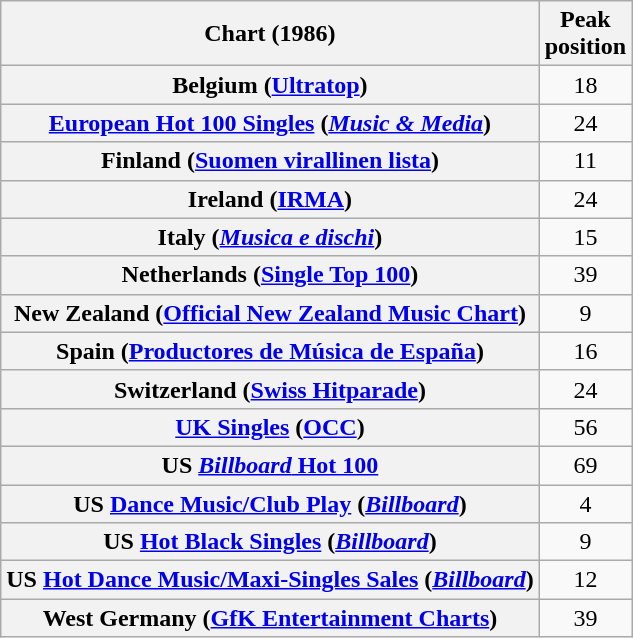<table class="wikitable sortable plainrowheaders">
<tr>
<th scope="col">Chart (1986)</th>
<th scope="col">Peak<br>position</th>
</tr>
<tr>
<th scope="row">Belgium (<a href='#'>Ultratop</a>)</th>
<td align="center">18</td>
</tr>
<tr>
<th scope="row"><a href='#'>European Hot 100 Singles</a> (<em><a href='#'>Music & Media</a></em>)</th>
<td align="center">24</td>
</tr>
<tr>
<th scope="row">Finland (<a href='#'>Suomen virallinen lista</a>)</th>
<td align="center">11</td>
</tr>
<tr>
<th scope="row">Ireland (<a href='#'>IRMA</a>)</th>
<td align="center">24</td>
</tr>
<tr>
<th scope="row">Italy (<em><a href='#'>Musica e dischi</a></em>)</th>
<td align="center">15</td>
</tr>
<tr>
<th scope="row">Netherlands (<a href='#'>Single Top 100</a>)</th>
<td align="center">39</td>
</tr>
<tr>
<th scope="row">New Zealand (<a href='#'>Official New Zealand Music Chart</a>)</th>
<td align="center">9</td>
</tr>
<tr>
<th scope="row">Spain (<a href='#'>Productores de Música de España</a>)</th>
<td align="center">16</td>
</tr>
<tr>
<th scope="row">Switzerland (<a href='#'>Swiss Hitparade</a>)</th>
<td align="center">24</td>
</tr>
<tr>
<th scope="row"><a href='#'>UK Singles</a> (<a href='#'>OCC</a>)</th>
<td align="center">56</td>
</tr>
<tr>
<th scope="row">US <a href='#'><em>Billboard</em> Hot 100</a></th>
<td align="center">69</td>
</tr>
<tr>
<th scope="row">US <a href='#'>Dance Music/Club Play</a> (<em><a href='#'>Billboard</a></em>)</th>
<td align="center">4</td>
</tr>
<tr>
<th scope="row">US <a href='#'>Hot Black Singles</a> (<em><a href='#'>Billboard</a></em>)</th>
<td align="center">9</td>
</tr>
<tr>
<th scope="row">US <a href='#'>Hot Dance Music/Maxi-Singles Sales</a> (<em><a href='#'>Billboard</a></em>)</th>
<td align="center">12</td>
</tr>
<tr>
<th scope="row">West Germany (<a href='#'>GfK Entertainment Charts</a>)</th>
<td align="center">39</td>
</tr>
</table>
